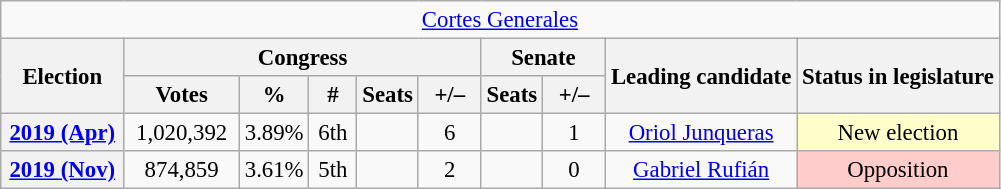<table class="wikitable" style="font-size:95%; text-align:center;">
<tr>
<td colspan="10"><a href='#'>Cortes Generales</a></td>
</tr>
<tr>
<th rowspan="2" width="75">Election</th>
<th colspan="5">Congress</th>
<th colspan="2">Senate</th>
<th rowspan="2">Leading candidate</th>
<th rowspan="2">Status in legislature</th>
</tr>
<tr>
<th width="70">Votes</th>
<th width="35">%</th>
<th width="25">#</th>
<th>Seats</th>
<th width="35">+/–</th>
<th>Seats</th>
<th width="35">+/–</th>
</tr>
<tr>
<th><a href='#'>2019 (Apr)</a></th>
<td>1,020,392</td>
<td>3.89%</td>
<td>6th</td>
<td></td>
<td>6</td>
<td></td>
<td>1</td>
<td><a href='#'>Oriol Junqueras</a></td>
<td style="background:#ffc;">New election</td>
</tr>
<tr>
<th><a href='#'>2019 (Nov)</a></th>
<td>874,859</td>
<td>3.61%</td>
<td>5th</td>
<td></td>
<td>2</td>
<td></td>
<td>0</td>
<td><a href='#'>Gabriel Rufián</a></td>
<td style="background:#fcc;">Opposition</td>
</tr>
</table>
